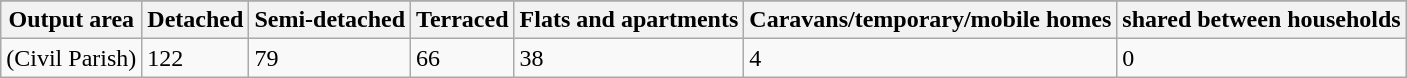<table class="wikitable">
<tr>
</tr>
<tr>
<th>Output area</th>
<th>Detached</th>
<th>Semi-detached</th>
<th>Terraced</th>
<th>Flats and apartments</th>
<th>Caravans/temporary/mobile homes</th>
<th>shared between households</th>
</tr>
<tr>
<td>(Civil Parish)</td>
<td>122</td>
<td>79</td>
<td>66</td>
<td>38</td>
<td>4</td>
<td>0</td>
</tr>
</table>
